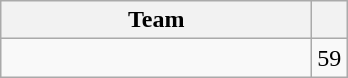<table class="wikitable">
<tr>
<th style="width: 200px;">Team</th>
<th></th>
</tr>
<tr>
<td><strong></strong></td>
<td style="text-align: center;">59</td>
</tr>
</table>
